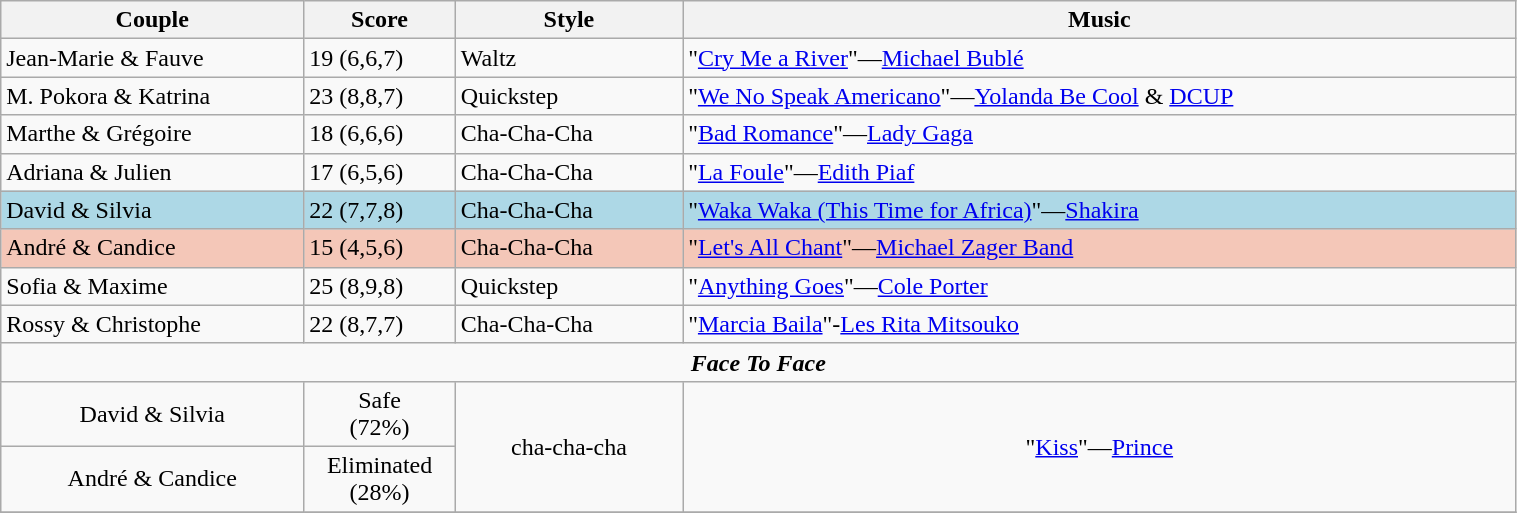<table class="wikitable" style="width:80%;">
<tr>
<th style="width:20%;">Couple</th>
<th style="width:10%;">Score</th>
<th style="width:15%;">Style</th>
<th style="width:60%;">Music</th>
</tr>
<tr>
<td>Jean-Marie & Fauve</td>
<td>19 (6,6,7)</td>
<td>Waltz</td>
<td>"<a href='#'>Cry Me a River</a>"—<a href='#'>Michael Bublé</a></td>
</tr>
<tr>
<td>M. Pokora & Katrina</td>
<td>23 (8,8,7)</td>
<td>Quickstep</td>
<td>"<a href='#'>We No Speak Americano</a>"—<a href='#'>Yolanda Be Cool</a> & <a href='#'>DCUP</a></td>
</tr>
<tr>
<td>Marthe & Grégoire</td>
<td>18 (6,6,6)</td>
<td>Cha-Cha-Cha</td>
<td>"<a href='#'>Bad Romance</a>"—<a href='#'>Lady Gaga</a></td>
</tr>
<tr>
<td>Adriana & Julien</td>
<td>17 (6,5,6)</td>
<td>Cha-Cha-Cha</td>
<td>"<a href='#'>La Foule</a>"—<a href='#'>Edith Piaf</a></td>
</tr>
<tr style="background:lightblue;">
<td>David & Silvia</td>
<td>22 (7,7,8)</td>
<td>Cha-Cha-Cha</td>
<td>"<a href='#'>Waka Waka (This Time for Africa)</a>"—<a href='#'>Shakira</a></td>
</tr>
<tr style="background:#F4C7B8;">
<td>André & Candice</td>
<td>15 (4,5,6)</td>
<td>Cha-Cha-Cha</td>
<td>"<a href='#'>Let's All Chant</a>"—<a href='#'>Michael Zager Band</a></td>
</tr>
<tr>
<td>Sofia & Maxime</td>
<td>25 (8,9,8)</td>
<td>Quickstep</td>
<td>"<a href='#'>Anything Goes</a>"—<a href='#'>Cole Porter</a></td>
</tr>
<tr>
<td>Rossy & Christophe</td>
<td>22 (8,7,7)</td>
<td>Cha-Cha-Cha</td>
<td>"<a href='#'>Marcia Baila</a>"-<a href='#'>Les Rita Mitsouko</a></td>
</tr>
<tr>
<td colspan=4 style="text-align:center;"><strong><em>Face To Face</em></strong></td>
</tr>
<tr style="text-align:center;">
<td>David & Silvia</td>
<td>Safe<br>(72%)</td>
<td rowspan=2>cha-cha-cha</td>
<td rowspan=2>"<a href='#'>Kiss</a>"—<a href='#'>Prince</a></td>
</tr>
<tr style="text-align:center;">
<td>André & Candice</td>
<td>Eliminated<br>(28%)</td>
</tr>
<tr>
</tr>
</table>
